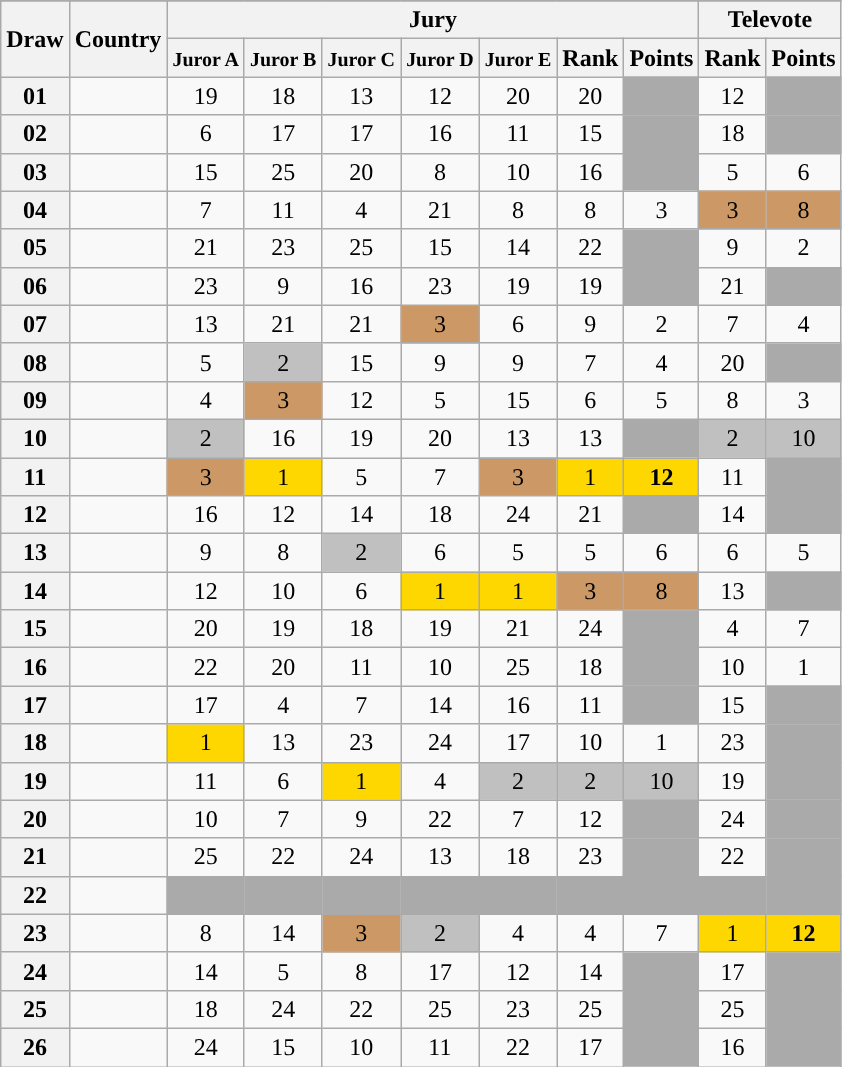<table class="sortable wikitable collapsible plainrowheaders" style="text-align:center;">
<tr>
</tr>
<tr>
<th scope="col" rowspan="2">Draw</th>
<th scope="col" rowspan="2">Country</th>
<th scope="col" colspan="7">Jury</th>
<th scope="col" colspan="2">Televote</th>
</tr>
<tr>
<th scope="col"><small>Juror A</small></th>
<th scope="col"><small>Juror B</small></th>
<th scope="col"><small>Juror C</small></th>
<th scope="col"><small>Juror D</small></th>
<th scope="col"><small>Juror E</small></th>
<th scope="col">Rank</th>
<th scope="col" class="unsortable">Points</th>
<th scope="col">Rank</th>
<th scope="col" class="unsortable">Points</th>
</tr>
<tr>
<th scope="row" style="text-align:center;">01</th>
<td style="text-align:left;"></td>
<td>19</td>
<td>18</td>
<td>13</td>
<td>12</td>
<td>20</td>
<td>20</td>
<td style="background:#AAAAAA;"></td>
<td>12</td>
<td style="background:#AAAAAA;"></td>
</tr>
<tr>
<th scope="row" style="text-align:center;">02</th>
<td style="text-align:left;"></td>
<td>6</td>
<td>17</td>
<td>17</td>
<td>16</td>
<td>11</td>
<td>15</td>
<td style="background:#AAAAAA;"></td>
<td>18</td>
<td style="background:#AAAAAA;"></td>
</tr>
<tr>
<th scope="row" style="text-align:center;">03</th>
<td style="text-align:left;"></td>
<td>15</td>
<td>25</td>
<td>20</td>
<td>8</td>
<td>10</td>
<td>16</td>
<td style="background:#AAAAAA;"></td>
<td>5</td>
<td>6</td>
</tr>
<tr>
<th scope="row" style="text-align:center;">04</th>
<td style="text-align:left;"></td>
<td>7</td>
<td>11</td>
<td>4</td>
<td>21</td>
<td>8</td>
<td>8</td>
<td>3</td>
<td style="background:#CC9966;">3</td>
<td style="background:#CC9966;">8</td>
</tr>
<tr>
<th scope="row" style="text-align:center;">05</th>
<td style="text-align:left;"></td>
<td>21</td>
<td>23</td>
<td>25</td>
<td>15</td>
<td>14</td>
<td>22</td>
<td style="background:#AAAAAA;"></td>
<td>9</td>
<td>2</td>
</tr>
<tr>
<th scope="row" style="text-align:center;">06</th>
<td style="text-align:left;"></td>
<td>23</td>
<td>9</td>
<td>16</td>
<td>23</td>
<td>19</td>
<td>19</td>
<td style="background:#AAAAAA;"></td>
<td>21</td>
<td style="background:#AAAAAA;"></td>
</tr>
<tr>
<th scope="row" style="text-align:center;">07</th>
<td style="text-align:left;"></td>
<td>13</td>
<td>21</td>
<td>21</td>
<td style="background:#CC9966;">3</td>
<td>6</td>
<td>9</td>
<td>2</td>
<td>7</td>
<td>4</td>
</tr>
<tr>
<th scope="row" style="text-align:center;">08</th>
<td style="text-align:left;"></td>
<td>5</td>
<td style="background:silver;">2</td>
<td>15</td>
<td>9</td>
<td>9</td>
<td>7</td>
<td>4</td>
<td>20</td>
<td style="background:#AAAAAA;"></td>
</tr>
<tr>
<th scope="row" style="text-align:center;">09</th>
<td style="text-align:left;"></td>
<td>4</td>
<td style="background:#CC9966;">3</td>
<td>12</td>
<td>5</td>
<td>15</td>
<td>6</td>
<td>5</td>
<td>8</td>
<td>3</td>
</tr>
<tr>
<th scope="row" style="text-align:center;">10</th>
<td style="text-align:left;"></td>
<td style="background:silver;">2</td>
<td>16</td>
<td>19</td>
<td>20</td>
<td>13</td>
<td>13</td>
<td style="background:#AAAAAA;"></td>
<td style="background:silver;">2</td>
<td style="background:silver;">10</td>
</tr>
<tr>
<th scope="row" style="text-align:center;">11</th>
<td style="text-align:left;"></td>
<td style="background:#CC9966;">3</td>
<td style="background:gold;">1</td>
<td>5</td>
<td>7</td>
<td style="background:#CC9966;">3</td>
<td style="background:gold;">1</td>
<td style="background:gold;"><strong>12</strong></td>
<td>11</td>
<td style="background:#AAAAAA;"></td>
</tr>
<tr>
<th scope="row" style="text-align:center;">12</th>
<td style="text-align:left;"></td>
<td>16</td>
<td>12</td>
<td>14</td>
<td>18</td>
<td>24</td>
<td>21</td>
<td style="background:#AAAAAA;"></td>
<td>14</td>
<td style="background:#AAAAAA;"></td>
</tr>
<tr>
<th scope="row" style="text-align:center;">13</th>
<td style="text-align:left;"></td>
<td>9</td>
<td>8</td>
<td style="background:silver;">2</td>
<td>6</td>
<td>5</td>
<td>5</td>
<td>6</td>
<td>6</td>
<td>5</td>
</tr>
<tr>
<th scope="row" style="text-align:center;">14</th>
<td style="text-align:left;"></td>
<td>12</td>
<td>10</td>
<td>6</td>
<td style="background:gold;">1</td>
<td style="background:gold;">1</td>
<td style="background:#CC9966;">3</td>
<td style="background:#CC9966;">8</td>
<td>13</td>
<td style="background:#AAAAAA;"></td>
</tr>
<tr>
<th scope="row" style="text-align:center;">15</th>
<td style="text-align:left;"></td>
<td>20</td>
<td>19</td>
<td>18</td>
<td>19</td>
<td>21</td>
<td>24</td>
<td style="background:#AAAAAA;"></td>
<td>4</td>
<td>7</td>
</tr>
<tr>
<th scope="row" style="text-align:center;">16</th>
<td style="text-align:left;"></td>
<td>22</td>
<td>20</td>
<td>11</td>
<td>10</td>
<td>25</td>
<td>18</td>
<td style="background:#AAAAAA;"></td>
<td>10</td>
<td>1</td>
</tr>
<tr>
<th scope="row" style="text-align:center;">17</th>
<td style="text-align:left;"></td>
<td>17</td>
<td>4</td>
<td>7</td>
<td>14</td>
<td>16</td>
<td>11</td>
<td style="background:#AAAAAA;"></td>
<td>15</td>
<td style="background:#AAAAAA;"></td>
</tr>
<tr>
<th scope="row" style="text-align:center;">18</th>
<td style="text-align:left;"></td>
<td style="background:gold;">1</td>
<td>13</td>
<td>23</td>
<td>24</td>
<td>17</td>
<td>10</td>
<td>1</td>
<td>23</td>
<td style="background:#AAAAAA;"></td>
</tr>
<tr>
<th scope="row" style="text-align:center;">19</th>
<td style="text-align:left;"></td>
<td>11</td>
<td>6</td>
<td style="background:gold;">1</td>
<td>4</td>
<td style="background:silver;">2</td>
<td style="background:silver;">2</td>
<td style="background:silver;">10</td>
<td>19</td>
<td style="background:#AAAAAA;"></td>
</tr>
<tr>
<th scope="row" style="text-align:center;">20</th>
<td style="text-align:left;"></td>
<td>10</td>
<td>7</td>
<td>9</td>
<td>22</td>
<td>7</td>
<td>12</td>
<td style="background:#AAAAAA;"></td>
<td>24</td>
<td style="background:#AAAAAA;"></td>
</tr>
<tr>
<th scope="row" style="text-align:center;">21</th>
<td style="text-align:left;"></td>
<td>25</td>
<td>22</td>
<td>24</td>
<td>13</td>
<td>18</td>
<td>23</td>
<td style="background:#AAAAAA;"></td>
<td>22</td>
<td style="background:#AAAAAA;"></td>
</tr>
<tr class=sortbottom>
<th scope="row" style="text-align:center;">22</th>
<td style="text-align:left;"></td>
<td style="background:#AAAAAA;"></td>
<td style="background:#AAAAAA;"></td>
<td style="background:#AAAAAA;"></td>
<td style="background:#AAAAAA;"></td>
<td style="background:#AAAAAA;"></td>
<td style="background:#AAAAAA;"></td>
<td style="background:#AAAAAA;"></td>
<td style="background:#AAAAAA;"></td>
<td style="background:#AAAAAA;"></td>
</tr>
<tr>
<th scope="row" style="text-align:center;">23</th>
<td style="text-align:left;"></td>
<td>8</td>
<td>14</td>
<td style="background:#CC9966;">3</td>
<td style="background:silver;">2</td>
<td>4</td>
<td>4</td>
<td>7</td>
<td style="background:gold;">1</td>
<td style="background:gold;"><strong>12</strong></td>
</tr>
<tr>
<th scope="row" style="text-align:center;">24</th>
<td style="text-align:left;"></td>
<td>14</td>
<td>5</td>
<td>8</td>
<td>17</td>
<td>12</td>
<td>14</td>
<td style="background:#AAAAAA;"></td>
<td>17</td>
<td style="background:#AAAAAA;"></td>
</tr>
<tr>
<th scope="row" style="text-align:center;">25</th>
<td style="text-align:left;"></td>
<td>18</td>
<td>24</td>
<td>22</td>
<td>25</td>
<td>23</td>
<td>25</td>
<td style="background:#AAAAAA;"></td>
<td>25</td>
<td style="background:#AAAAAA;"></td>
</tr>
<tr>
<th scope="row" style="text-align:center;">26</th>
<td style="text-align:left;"></td>
<td>24</td>
<td>15</td>
<td>10</td>
<td>11</td>
<td>22</td>
<td>17</td>
<td style="background:#AAAAAA;"></td>
<td>16</td>
<td style="background:#AAAAAA;"></td>
</tr>
</table>
